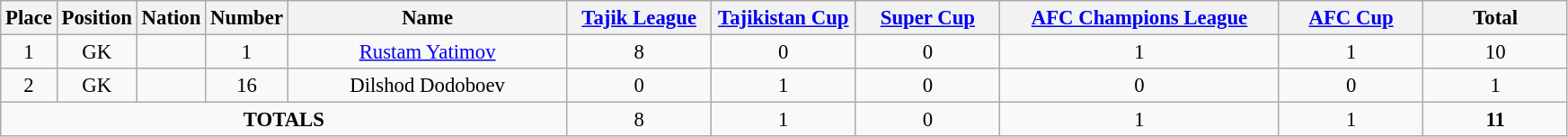<table class="wikitable" style="font-size: 95%; text-align: center;">
<tr>
<th width=20>Place</th>
<th width=20>Position</th>
<th width=20>Nation</th>
<th width=20>Number</th>
<th width=200>Name</th>
<th width=100><a href='#'>Tajik League</a></th>
<th width=100><a href='#'>Tajikistan Cup</a></th>
<th width=100><a href='#'>Super Cup</a></th>
<th width=200><a href='#'>AFC Champions League</a></th>
<th width=100><a href='#'>AFC Cup</a></th>
<th width=100><strong>Total</strong></th>
</tr>
<tr>
<td>1</td>
<td>GK</td>
<td></td>
<td>1</td>
<td><a href='#'>Rustam Yatimov</a></td>
<td>8</td>
<td>0</td>
<td>0</td>
<td>1</td>
<td>1</td>
<td>10</td>
</tr>
<tr>
<td>2</td>
<td>GK</td>
<td></td>
<td>16</td>
<td>Dilshod Dodoboev</td>
<td>0</td>
<td>1</td>
<td>0</td>
<td>0</td>
<td>0</td>
<td>1</td>
</tr>
<tr>
<td colspan="5"><strong>TOTALS</strong></td>
<td>8</td>
<td>1</td>
<td>0</td>
<td>1</td>
<td>1</td>
<td><strong>11</strong></td>
</tr>
</table>
